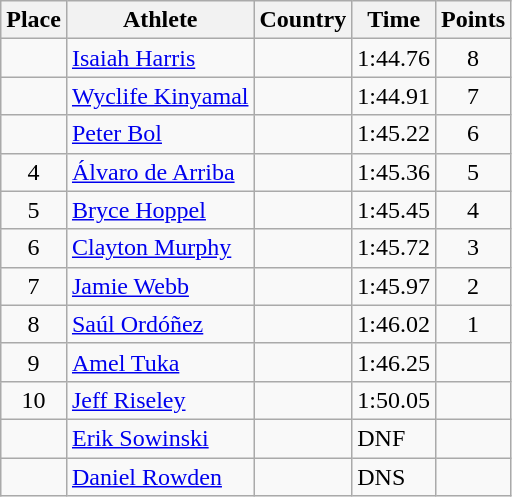<table class="wikitable">
<tr>
<th>Place</th>
<th>Athlete</th>
<th>Country</th>
<th>Time</th>
<th>Points</th>
</tr>
<tr>
<td align=center></td>
<td><a href='#'>Isaiah Harris</a></td>
<td></td>
<td>1:44.76</td>
<td align=center>8</td>
</tr>
<tr>
<td align=center></td>
<td><a href='#'>Wyclife Kinyamal</a></td>
<td></td>
<td>1:44.91</td>
<td align=center>7</td>
</tr>
<tr>
<td align=center></td>
<td><a href='#'>Peter Bol</a></td>
<td></td>
<td>1:45.22</td>
<td align=center>6</td>
</tr>
<tr>
<td align=center>4</td>
<td><a href='#'>Álvaro de Arriba</a></td>
<td></td>
<td>1:45.36</td>
<td align=center>5</td>
</tr>
<tr>
<td align=center>5</td>
<td><a href='#'>Bryce Hoppel</a></td>
<td></td>
<td>1:45.45</td>
<td align=center>4</td>
</tr>
<tr>
<td align=center>6</td>
<td><a href='#'>Clayton Murphy</a></td>
<td></td>
<td>1:45.72</td>
<td align=center>3</td>
</tr>
<tr>
<td align=center>7</td>
<td><a href='#'>Jamie Webb</a></td>
<td></td>
<td>1:45.97</td>
<td align=center>2</td>
</tr>
<tr>
<td align=center>8</td>
<td><a href='#'>Saúl Ordóñez</a></td>
<td></td>
<td>1:46.02</td>
<td align=center>1</td>
</tr>
<tr>
<td align=center>9</td>
<td><a href='#'>Amel Tuka</a></td>
<td></td>
<td>1:46.25</td>
<td align=center></td>
</tr>
<tr>
<td align=center>10</td>
<td><a href='#'>Jeff Riseley</a></td>
<td></td>
<td>1:50.05</td>
<td align=center></td>
</tr>
<tr>
<td align=center></td>
<td><a href='#'>Erik Sowinski</a></td>
<td></td>
<td>DNF</td>
<td align=center></td>
</tr>
<tr>
<td align=center></td>
<td><a href='#'>Daniel Rowden</a></td>
<td></td>
<td>DNS</td>
<td align=center></td>
</tr>
</table>
